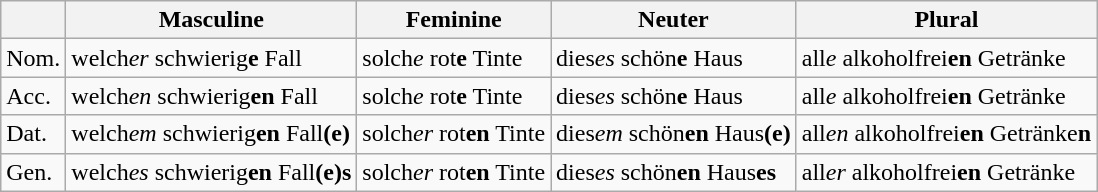<table class="wikitable">
<tr>
<th></th>
<th>Masculine</th>
<th>Feminine</th>
<th>Neuter</th>
<th>Plural</th>
</tr>
<tr>
<td>Nom.</td>
<td>welch<em>er</em> schwierig<strong>e</strong> Fall</td>
<td>solch<em>e</em> rot<strong>e</strong> Tinte</td>
<td>dies<em>es</em> schön<strong>e</strong> Haus</td>
<td>all<em>e</em> alkoholfrei<strong>en</strong> Getränke</td>
</tr>
<tr>
<td>Acc.</td>
<td>welch<em>en</em> schwierig<strong>en</strong> Fall</td>
<td>solch<em>e</em> rot<strong>e</strong> Tinte</td>
<td>dies<em>es</em> schön<strong>e</strong> Haus</td>
<td>all<em>e</em> alkoholfrei<strong>en</strong> Getränke</td>
</tr>
<tr>
<td>Dat.</td>
<td>welch<em>em</em> schwierig<strong>en</strong> Fall<strong>(e)</strong></td>
<td>solch<em>er</em> rot<strong>en</strong> Tinte</td>
<td>dies<em>em</em> schön<strong>en</strong> Haus<strong>(e)</strong></td>
<td>all<em>en</em> alkoholfrei<strong>en</strong> Getränke<strong>n</strong></td>
</tr>
<tr>
<td>Gen.</td>
<td>welch<em>es</em> schwierig<strong>en</strong> Fall<strong>(e)s</strong></td>
<td>solch<em>er</em> rot<strong>en</strong> Tinte</td>
<td>dies<em>es</em> schön<strong>en</strong> Haus<strong>es</strong></td>
<td>all<em>er</em> alkoholfrei<strong>en</strong> Getränke</td>
</tr>
</table>
